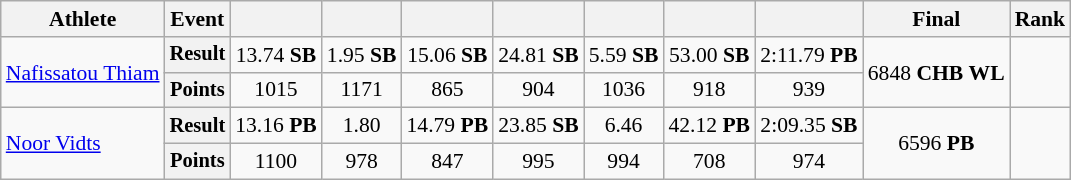<table class=wikitable style=font-size:90%>
<tr>
<th>Athlete</th>
<th>Event</th>
<th></th>
<th></th>
<th></th>
<th></th>
<th></th>
<th></th>
<th></th>
<th>Final</th>
<th>Rank</th>
</tr>
<tr align=center>
<td rowspan=2 align=left><a href='#'>Nafissatou Thiam</a></td>
<th style=font-size:95%>Result</th>
<td>13.74 <strong>SB</strong></td>
<td>1.95 <strong>SB</strong></td>
<td>15.06 <strong>SB</strong></td>
<td>24.81 <strong>SB</strong></td>
<td>5.59 <strong>SB</strong></td>
<td>53.00 <strong>SB</strong></td>
<td>2:11.79 <strong>PB</strong></td>
<td rowspan=2>6848 <strong>CHB</strong> <strong>WL</strong></td>
<td rowspan=2></td>
</tr>
<tr align=center>
<th style=font-size:95%>Points</th>
<td>1015</td>
<td>1171</td>
<td>865</td>
<td>904</td>
<td>1036</td>
<td>918</td>
<td>939</td>
</tr>
<tr align=center>
<td rowspan=2 align=left><a href='#'>Noor Vidts</a></td>
<th style=font-size:95%>Result</th>
<td>13.16 <strong>PB</strong></td>
<td>1.80</td>
<td>14.79 <strong>PB</strong></td>
<td>23.85 <strong>SB</strong></td>
<td>6.46</td>
<td>42.12 <strong>PB</strong></td>
<td>2:09.35 <strong>SB</strong></td>
<td rowspan=2>6596 <strong>PB</strong></td>
<td rowspan=2></td>
</tr>
<tr align=center>
<th style=font-size:95%>Points</th>
<td>1100</td>
<td>978</td>
<td>847</td>
<td>995</td>
<td>994</td>
<td>708</td>
<td>974</td>
</tr>
</table>
